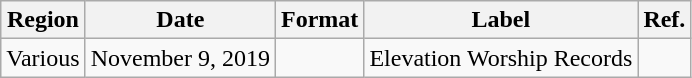<table class="wikitable plainrowheaders">
<tr>
<th scope="col">Region</th>
<th scope="col">Date</th>
<th scope="col">Format</th>
<th scope="col">Label</th>
<th scope="col">Ref.</th>
</tr>
<tr>
<td>Various</td>
<td>November 9, 2019</td>
<td></td>
<td>Elevation Worship Records</td>
<td></td>
</tr>
</table>
